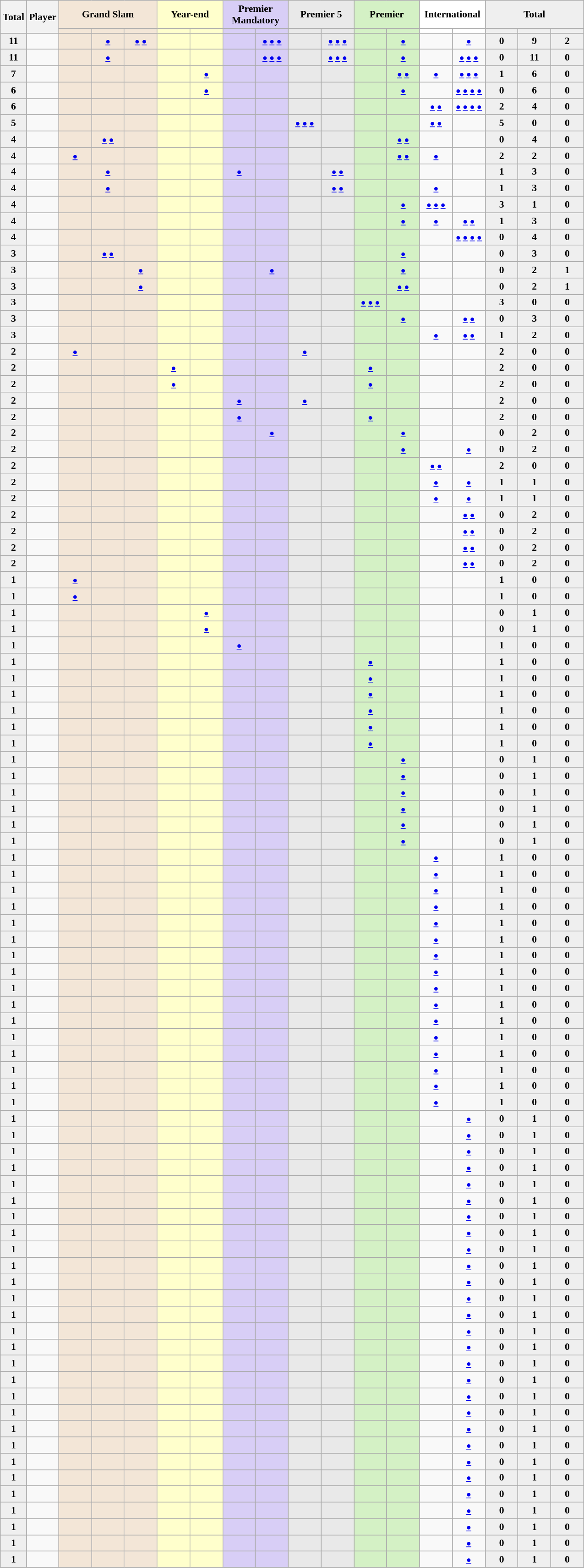<table class="sortable wikitable" style="font-size:90%">
<tr>
<th rowspan="2">Total</th>
<th rowspan="2">Player</th>
<th style="background-color:#f3e6d7;" colspan="3">Grand Slam</th>
<th style="background-color:#ffc;" colspan="2">Year-end</th>
<th style="background-color:#d8cef6;" colspan="2">Premier Mandatory</th>
<th style="background-color:#e9e9e9;" colspan="2">Premier 5</th>
<th style="background-color:#d4f1c5;" colspan="2">Premier</th>
<th style="background-color:#fff;" colspan="2">International</th>
<th style="background-color:#efefef;" colspan="3">Total</th>
</tr>
<tr>
<th style="width:41px; background-color:#f3e6d7;"></th>
<th style="width:41px; background-color:#f3e6d7;"></th>
<th style="width:41px; background-color:#f3e6d7;"></th>
<th style="width:41px; background-color:#ffc;"></th>
<th style="width:41px; background-color:#ffc;"></th>
<th style="width:41px; background-color:#d8cef6;"></th>
<th style="width:41px; background-color:#d8cef6;"></th>
<th style="width:41px; background-color:#e9e9e9;"></th>
<th style="width:41px; background-color:#e9e9e9;"></th>
<th style="width:41px; background-color:#d4f1c5;"></th>
<th style="width:41px; background-color:#d4f1c5;"></th>
<th style="width:41px; background-color:#fff;"></th>
<th style="width:41px; background-color:#fff;"></th>
<th style="width:41px; background-color:#efefef;"></th>
<th style="width:41px; background-color:#efefef;"></th>
<th style="width:41px; background-color:#efefef;"></th>
</tr>
<tr align=center>
<td style="background:#efefef;"><strong>11</strong></td>
<td align=left></td>
<td style="background:#F3E6D7;"></td>
<td style="background:#F3E6D7;"><small><a href='#'>●</a></small></td>
<td style="background:#F3E6D7;"><small><a href='#'>●</a> <a href='#'>●</a></small></td>
<td style="background:#ffc;"></td>
<td style="background:#ffc;"></td>
<td style="background:#D8CEF6;"></td>
<td style="background:#D8CEF6;"><small><a href='#'>●</a> <a href='#'>●</a> <a href='#'>●</a></small></td>
<td style="background:#E9E9E9;"></td>
<td style="background:#E9E9E9;"><small><a href='#'>●</a> <a href='#'>●</a> <a href='#'>●</a></small></td>
<td style="background:#D4F1C5;"></td>
<td style="background:#D4F1C5;"><small><a href='#'>●</a></small></td>
<td></td>
<td><small><a href='#'>●</a></small></td>
<td style="background:#efefef;"><strong>0</strong></td>
<td style="background:#efefef;"><strong>9</strong></td>
<td style="background:#efefef;"><strong>2</strong></td>
</tr>
<tr align=center>
<td style="background:#efefef;"><strong>11</strong></td>
<td align=left></td>
<td style="background:#F3E6D7;"></td>
<td style="background:#F3E6D7;"><small><a href='#'>●</a></small></td>
<td style="background:#F3E6D7;"></td>
<td style="background:#ffc;"></td>
<td style="background:#ffc;"></td>
<td style="background:#D8CEF6;"></td>
<td style="background:#D8CEF6;"><small><a href='#'>●</a> <a href='#'>●</a> <a href='#'>●</a></small></td>
<td style="background:#E9E9E9;"></td>
<td style="background:#E9E9E9;"><small><a href='#'>●</a> <a href='#'>●</a> <a href='#'>●</a></small></td>
<td style="background:#D4F1C5;"></td>
<td style="background:#D4F1C5;"><small><a href='#'>●</a></small></td>
<td></td>
<td><small><a href='#'>●</a> <a href='#'>●</a> <a href='#'>●</a></small></td>
<td style="background:#efefef;"><strong>0</strong></td>
<td style="background:#efefef;"><strong>11</strong></td>
<td style="background:#efefef;"><strong>0</strong></td>
</tr>
<tr align=center>
<td style="background:#efefef;"><strong>7</strong></td>
<td align=left></td>
<td style="background:#F3E6D7;"></td>
<td style="background:#F3E6D7;"></td>
<td style="background:#F3E6D7;"></td>
<td style="background:#ffc;"></td>
<td style="background:#ffc;"><small><a href='#'>●</a></small></td>
<td style="background:#D8CEF6;"></td>
<td style="background:#D8CEF6;"></td>
<td style="background:#E9E9E9;"></td>
<td style="background:#E9E9E9;"></td>
<td style="background:#D4F1C5;"></td>
<td style="background:#D4F1C5;"> <small><a href='#'>●</a> <a href='#'>●</a></small></td>
<td><small><a href='#'>●</a></small></td>
<td><small><a href='#'>●</a> <a href='#'>●</a> <a href='#'>●</a></small></td>
<td style="background:#efefef;"><strong>1</strong></td>
<td style="background:#efefef;"><strong>6</strong></td>
<td style="background:#efefef;"><strong>0</strong></td>
</tr>
<tr align=center>
<td style="background:#efefef;"><strong>6</strong></td>
<td align=left></td>
<td style="background:#F3E6D7;"></td>
<td style="background:#F3E6D7;"></td>
<td style="background:#F3E6D7;"></td>
<td style="background:#ffc;"></td>
<td style="background:#ffc;"><small><a href='#'>●</a></small></td>
<td style="background:#D8CEF6;"></td>
<td style="background:#D8CEF6;"></td>
<td style="background:#E9E9E9;"></td>
<td style="background:#E9E9E9;"></td>
<td style="background:#D4F1C5;"></td>
<td style="background:#D4F1C5;"><small><a href='#'>●</a></small></td>
<td></td>
<td> <small><a href='#'>●</a> <a href='#'>●</a> <a href='#'>●</a> <a href='#'>●</a></small></td>
<td style="background:#efefef;"><strong>0</strong></td>
<td style="background:#efefef;"><strong>6</strong></td>
<td style="background:#efefef;"><strong>0</strong></td>
</tr>
<tr align=center>
<td style="background:#efefef;"><strong>6</strong></td>
<td align=left></td>
<td style="background:#F3E6D7;"></td>
<td style="background:#F3E6D7;"></td>
<td style="background:#F3E6D7;"></td>
<td style="background:#ffc;"></td>
<td style="background:#ffc;"></td>
<td style="background:#D8CEF6;"></td>
<td style="background:#D8CEF6;"></td>
<td style="background:#E9E9E9;"></td>
<td style="background:#E9E9E9;"></td>
<td style="background:#D4F1C5;"></td>
<td style="background:#D4F1C5;"></td>
<td><small><a href='#'>●</a> <a href='#'>●</a></small></td>
<td> <small><a href='#'>●</a> <a href='#'>●</a> <a href='#'>●</a> <a href='#'>●</a></small></td>
<td style="background:#efefef;"><strong>2</strong></td>
<td style="background:#efefef;"><strong>4</strong></td>
<td style="background:#efefef;"><strong>0</strong></td>
</tr>
<tr align=center>
<td style="background:#efefef;"><strong>5</strong></td>
<td align=left></td>
<td style="background:#F3E6D7;"></td>
<td style="background:#F3E6D7;"></td>
<td style="background:#F3E6D7;"></td>
<td style="background:#ffc;"></td>
<td style="background:#ffc;"></td>
<td style="background:#D8CEF6;"></td>
<td style="background:#D8CEF6;"></td>
<td style="background:#E9E9E9;"><small><a href='#'>●</a> <a href='#'>●</a> <a href='#'>●</a></small></td>
<td style="background:#E9E9E9;"></td>
<td style="background:#D4F1C5;"></td>
<td style="background:#D4F1C5;"></td>
<td> <small><a href='#'>●</a> <a href='#'>●</a></small></td>
<td></td>
<td style="background:#efefef;"><strong>5</strong></td>
<td style="background:#efefef;"><strong>0</strong></td>
<td style="background:#efefef;"><strong>0</strong></td>
</tr>
<tr align=center>
<td style="background:#efefef;"><strong>4</strong></td>
<td align=left></td>
<td style="background:#F3E6D7;"></td>
<td style="background:#F3E6D7;"><small><a href='#'>●</a> <a href='#'>●</a></small></td>
<td style="background:#F3E6D7;"></td>
<td style="background:#ffc;"></td>
<td style="background:#ffc;"></td>
<td style="background:#D8CEF6;"></td>
<td style="background:#D8CEF6;"></td>
<td style="background:#E9E9E9;"></td>
<td style="background:#E9E9E9;"></td>
<td style="background:#D4F1C5;"></td>
<td style="background:#D4F1C5;"> <small><a href='#'>●</a> <a href='#'>●</a></small></td>
<td></td>
<td></td>
<td style="background:#efefef;"><strong>0</strong></td>
<td style="background:#efefef;"><strong>4</strong></td>
<td style="background:#efefef;"><strong>0</strong></td>
</tr>
<tr align=center>
<td style="background:#efefef;"><strong>4</strong></td>
<td align=left></td>
<td style="background:#F3E6D7;"><small><a href='#'>●</a></small></td>
<td style="background:#F3E6D7;"></td>
<td style="background:#F3E6D7;"></td>
<td style="background:#ffc;"></td>
<td style="background:#ffc;"></td>
<td style="background:#D8CEF6;"></td>
<td style="background:#D8CEF6;"></td>
<td style="background:#E9E9E9;"></td>
<td style="background:#E9E9E9;"></td>
<td style="background:#D4F1C5;"></td>
<td style="background:#D4F1C5;"> <small><a href='#'>●</a> <a href='#'>●</a></small></td>
<td><small><a href='#'>●</a></small></td>
<td></td>
<td style="background:#efefef;"><strong>2</strong></td>
<td style="background:#efefef;"><strong>2</strong></td>
<td style="background:#efefef;"><strong>0</strong></td>
</tr>
<tr align=center>
<td style="background:#efefef;"><strong>4</strong></td>
<td align=left></td>
<td style="background:#F3E6D7;"></td>
<td style="background:#F3E6D7;"><small><a href='#'>●</a></small></td>
<td style="background:#F3E6D7;"></td>
<td style="background:#ffc;"></td>
<td style="background:#ffc;"></td>
<td style="background:#D8CEF6;"><small><a href='#'>●</a></small></td>
<td style="background:#D8CEF6;"></td>
<td style="background:#E9E9E9;"></td>
<td style="background:#E9E9E9;"><small><a href='#'>●</a> <a href='#'>●</a></small></td>
<td style="background:#D4F1C5;"></td>
<td style="background:#D4F1C5;"></td>
<td></td>
<td></td>
<td style="background:#efefef;"><strong>1</strong></td>
<td style="background:#efefef;"><strong>3</strong></td>
<td style="background:#efefef;"><strong>0</strong></td>
</tr>
<tr align=center>
<td style="background:#efefef;"><strong>4</strong></td>
<td align=left></td>
<td style="background:#F3E6D7;"></td>
<td style="background:#F3E6D7;"><small><a href='#'>●</a></small></td>
<td style="background:#F3E6D7;"></td>
<td style="background:#ffc;"></td>
<td style="background:#ffc;"></td>
<td style="background:#D8CEF6;"></td>
<td style="background:#D8CEF6;"></td>
<td style="background:#E9E9E9;"></td>
<td style="background:#E9E9E9;"><small><a href='#'>●</a> <a href='#'>●</a></small></td>
<td style="background:#D4F1C5;"></td>
<td style="background:#D4F1C5;"></td>
<td><small><a href='#'>●</a></small></td>
<td></td>
<td style="background:#efefef;"><strong>1</strong></td>
<td style="background:#efefef;"><strong>3</strong></td>
<td style="background:#efefef;"><strong>0</strong></td>
</tr>
<tr align=center>
<td style="background:#efefef;"><strong>4</strong></td>
<td align=left></td>
<td style="background:#F3E6D7;"></td>
<td style="background:#F3E6D7;"></td>
<td style="background:#F3E6D7;"></td>
<td style="background:#ffc;"></td>
<td style="background:#ffc;"></td>
<td style="background:#D8CEF6;"></td>
<td style="background:#D8CEF6;"></td>
<td style="background:#E9E9E9;"></td>
<td style="background:#E9E9E9;"></td>
<td style="background:#D4F1C5;"></td>
<td style="background:#D4F1C5;"> <small><a href='#'>●</a></small></td>
<td><small><a href='#'>●</a> <a href='#'>●</a> <a href='#'>●</a></small></td>
<td></td>
<td style="background:#efefef;"><strong>3</strong></td>
<td style="background:#efefef;"><strong>1</strong></td>
<td style="background:#efefef;"><strong>0</strong></td>
</tr>
<tr align=center>
<td style="background:#efefef;"><strong>4</strong></td>
<td align=left></td>
<td style="background:#F3E6D7;"></td>
<td style="background:#F3E6D7;"></td>
<td style="background:#F3E6D7;"></td>
<td style="background:#ffc;"></td>
<td style="background:#ffc;"></td>
<td style="background:#D8CEF6;"></td>
<td style="background:#D8CEF6;"></td>
<td style="background:#E9E9E9;"></td>
<td style="background:#E9E9E9;"></td>
<td style="background:#D4F1C5;"></td>
<td style="background:#D4F1C5;"><small><a href='#'>●</a></small></td>
<td> <small><a href='#'>●</a></small></td>
<td> <small><a href='#'>●</a> <a href='#'>●</a></small></td>
<td style="background:#efefef;"><strong>1</strong></td>
<td style="background:#efefef;"><strong>3</strong></td>
<td style="background:#efefef;"><strong>0</strong></td>
</tr>
<tr align=center>
<td style="background:#efefef;"><strong>4</strong></td>
<td align=left></td>
<td style="background:#F3E6D7;"></td>
<td style="background:#F3E6D7;"></td>
<td style="background:#F3E6D7;"></td>
<td style="background:#ffc;"></td>
<td style="background:#ffc;"></td>
<td style="background:#D8CEF6;"></td>
<td style="background:#D8CEF6;"></td>
<td style="background:#E9E9E9;"></td>
<td style="background:#E9E9E9;"></td>
<td style="background:#D4F1C5;"></td>
<td style="background:#D4F1C5;"></td>
<td></td>
<td> <small><a href='#'>●</a> <a href='#'>●</a> <a href='#'>●</a> <a href='#'>●</a></small></td>
<td style="background:#efefef;"><strong>0</strong></td>
<td style="background:#efefef;"><strong>4</strong></td>
<td style="background:#efefef;"><strong>0</strong></td>
</tr>
<tr align=center>
<td style="background:#efefef;"><strong>3</strong></td>
<td align=left></td>
<td style="background:#F3E6D7;"></td>
<td style="background:#F3E6D7;"><small><a href='#'>●</a> <a href='#'>●</a></small></td>
<td style="background:#F3E6D7;"></td>
<td style="background:#ffc;"></td>
<td style="background:#ffc;"></td>
<td style="background:#D8CEF6;"></td>
<td style="background:#D8CEF6;"></td>
<td style="background:#E9E9E9;"></td>
<td style="background:#E9E9E9;"></td>
<td style="background:#D4F1C5;"></td>
<td style="background:#D4F1C5;"><small><a href='#'>●</a></small></td>
<td></td>
<td></td>
<td style="background:#efefef;"><strong>0</strong></td>
<td style="background:#efefef;"><strong>3</strong></td>
<td style="background:#efefef;"><strong>0</strong></td>
</tr>
<tr align=center>
<td style="background:#efefef;"><strong>3</strong></td>
<td align=left></td>
<td style="background:#F3E6D7;"></td>
<td style="background:#F3E6D7;"></td>
<td style="background:#F3E6D7;"><small><a href='#'>●</a></small></td>
<td style="background:#ffc;"></td>
<td style="background:#ffc;"></td>
<td style="background:#D8CEF6;"></td>
<td style="background:#D8CEF6;"><small><a href='#'>●</a></small></td>
<td style="background:#E9E9E9;"></td>
<td style="background:#E9E9E9;"></td>
<td style="background:#D4F1C5;"></td>
<td style="background:#D4F1C5;"><small><a href='#'>●</a></small></td>
<td></td>
<td></td>
<td style="background:#efefef;"><strong>0</strong></td>
<td style="background:#efefef;"><strong>2</strong></td>
<td style="background:#efefef;"><strong>1</strong></td>
</tr>
<tr align=center>
<td style="background:#efefef;"><strong>3</strong></td>
<td align=left></td>
<td style="background:#F3E6D7;"></td>
<td style="background:#F3E6D7;"></td>
<td style="background:#F3E6D7;"><small><a href='#'>●</a></small></td>
<td style="background:#ffc;"></td>
<td style="background:#ffc;"></td>
<td style="background:#D8CEF6;"></td>
<td style="background:#D8CEF6;"></td>
<td style="background:#E9E9E9;"></td>
<td style="background:#E9E9E9;"></td>
<td style="background:#D4F1C5;"></td>
<td style="background:#D4F1C5;"><small><a href='#'>●</a> <a href='#'>●</a></small></td>
<td></td>
<td></td>
<td style="background:#efefef;"><strong>0</strong></td>
<td style="background:#efefef;"><strong>2</strong></td>
<td style="background:#efefef;"><strong>1</strong></td>
</tr>
<tr align=center>
<td style="background:#efefef;"><strong>3</strong></td>
<td align=left></td>
<td style="background:#F3E6D7;"></td>
<td style="background:#F3E6D7;"></td>
<td style="background:#F3E6D7;"></td>
<td style="background:#ffc;"></td>
<td style="background:#ffc;"></td>
<td style="background:#D8CEF6;"></td>
<td style="background:#D8CEF6;"></td>
<td style="background:#E9E9E9;"></td>
<td style="background:#E9E9E9;"></td>
<td style="background:#D4F1C5;"><small><a href='#'>●</a> <a href='#'>●</a> <a href='#'>●</a></small></td>
<td style="background:#D4F1C5;"></td>
<td></td>
<td></td>
<td style="background:#efefef;"><strong>3</strong></td>
<td style="background:#efefef;"><strong>0</strong></td>
<td style="background:#efefef;"><strong>0</strong></td>
</tr>
<tr align=center>
<td style="background:#efefef;"><strong>3</strong></td>
<td align=left></td>
<td style="background:#F3E6D7;"></td>
<td style="background:#F3E6D7;"></td>
<td style="background:#F3E6D7;"></td>
<td style="background:#ffc;"></td>
<td style="background:#ffc;"></td>
<td style="background:#D8CEF6;"></td>
<td style="background:#D8CEF6;"></td>
<td style="background:#E9E9E9;"></td>
<td style="background:#E9E9E9;"></td>
<td style="background:#D4F1C5;"></td>
<td style="background:#D4F1C5;"><small><a href='#'>●</a></small></td>
<td></td>
<td> <small><a href='#'>●</a> <a href='#'>●</a></small></td>
<td style="background:#efefef;"><strong>0</strong></td>
<td style="background:#efefef;"><strong>3</strong></td>
<td style="background:#efefef;"><strong>0</strong></td>
</tr>
<tr align=center>
<td style="background:#efefef;"><strong>3</strong></td>
<td align=left></td>
<td style="background:#F3E6D7;"></td>
<td style="background:#F3E6D7;"></td>
<td style="background:#F3E6D7;"></td>
<td style="background:#ffc;"></td>
<td style="background:#ffc;"></td>
<td style="background:#D8CEF6;"></td>
<td style="background:#D8CEF6;"></td>
<td style="background:#E9E9E9;"></td>
<td style="background:#E9E9E9;"></td>
<td style="background:#D4F1C5;"></td>
<td style="background:#D4F1C5;"></td>
<td> <small><a href='#'>●</a></small></td>
<td><small><a href='#'>●</a> <a href='#'>●</a></small></td>
<td style="background:#efefef;"><strong>1</strong></td>
<td style="background:#efefef;"><strong>2</strong></td>
<td style="background:#efefef;"><strong>0</strong></td>
</tr>
<tr align=center>
<td style="background:#efefef;"><strong>2</strong></td>
<td align=left></td>
<td style="background:#F3E6D7;"><small><a href='#'>●</a></small></td>
<td style="background:#F3E6D7;"></td>
<td style="background:#F3E6D7;"></td>
<td style="background:#ffc;"></td>
<td style="background:#ffc;"></td>
<td style="background:#D8CEF6;"></td>
<td style="background:#D8CEF6;"></td>
<td style="background:#E9E9E9;"><small><a href='#'>●</a></small></td>
<td style="background:#E9E9E9;"></td>
<td style="background:#D4F1C5;"></td>
<td style="background:#D4F1C5;"></td>
<td></td>
<td></td>
<td style="background:#efefef;"><strong>2</strong></td>
<td style="background:#efefef;"><strong>0</strong></td>
<td style="background:#efefef;"><strong>0</strong></td>
</tr>
<tr align=center>
<td style="background:#efefef;"><strong>2</strong></td>
<td align=left></td>
<td style="background:#F3E6D7;"></td>
<td style="background:#F3E6D7;"></td>
<td style="background:#F3E6D7;"></td>
<td style="background:#ffc;"><small><a href='#'>●</a></small></td>
<td style="background:#ffc;"></td>
<td style="background:#D8CEF6;"></td>
<td style="background:#D8CEF6;"></td>
<td style="background:#E9E9E9;"></td>
<td style="background:#E9E9E9;"></td>
<td style="background:#D4F1C5;"><small><a href='#'>●</a></small></td>
<td style="background:#D4F1C5;"></td>
<td></td>
<td></td>
<td style="background:#efefef;"><strong>2</strong></td>
<td style="background:#efefef;"><strong>0</strong></td>
<td style="background:#efefef;"><strong>0</strong></td>
</tr>
<tr align=center>
<td style="background:#efefef;"><strong>2</strong></td>
<td align=left></td>
<td style="background:#F3E6D7;"></td>
<td style="background:#F3E6D7;"></td>
<td style="background:#F3E6D7;"></td>
<td style="background:#ffc;"><small><a href='#'>●</a></small></td>
<td style="background:#ffc;"></td>
<td style="background:#D8CEF6;"></td>
<td style="background:#D8CEF6;"></td>
<td style="background:#E9E9E9;"></td>
<td style="background:#E9E9E9;"></td>
<td style="background:#D4F1C5;"><small><a href='#'>●</a></small></td>
<td style="background:#D4F1C5;"></td>
<td></td>
<td></td>
<td style="background:#efefef;"><strong>2</strong></td>
<td style="background:#efefef;"><strong>0</strong></td>
<td style="background:#efefef;"><strong>0</strong></td>
</tr>
<tr align=center>
<td style="background:#efefef;"><strong>2</strong></td>
<td align=left></td>
<td style="background:#F3E6D7;"></td>
<td style="background:#F3E6D7;"></td>
<td style="background:#F3E6D7;"></td>
<td style="background:#ffc;"></td>
<td style="background:#ffc;"></td>
<td style="background:#D8CEF6;"><small><a href='#'>●</a></small></td>
<td style="background:#D8CEF6;"></td>
<td style="background:#E9E9E9;"><small><a href='#'>●</a></small></td>
<td style="background:#E9E9E9;"></td>
<td style="background:#D4F1C5;"></td>
<td style="background:#D4F1C5;"></td>
<td></td>
<td></td>
<td style="background:#efefef;"><strong>2</strong></td>
<td style="background:#efefef;"><strong>0</strong></td>
<td style="background:#efefef;"><strong>0</strong></td>
</tr>
<tr align=center>
<td style="background:#efefef;"><strong>2</strong></td>
<td align=left></td>
<td style="background:#F3E6D7;"></td>
<td style="background:#F3E6D7;"></td>
<td style="background:#F3E6D7;"></td>
<td style="background:#ffc;"></td>
<td style="background:#ffc;"></td>
<td style="background:#D8CEF6;"><small><a href='#'>●</a></small></td>
<td style="background:#D8CEF6;"></td>
<td style="background:#E9E9E9;"></td>
<td style="background:#E9E9E9;"></td>
<td style="background:#D4F1C5;"><small><a href='#'>●</a></small></td>
<td style="background:#D4F1C5;"></td>
<td></td>
<td></td>
<td style="background:#efefef;"><strong>2</strong></td>
<td style="background:#efefef;"><strong>0</strong></td>
<td style="background:#efefef;"><strong>0</strong></td>
</tr>
<tr align=center>
<td style="background:#efefef;"><strong>2</strong></td>
<td align=left></td>
<td style="background:#F3E6D7;"></td>
<td style="background:#F3E6D7;"></td>
<td style="background:#F3E6D7;"></td>
<td style="background:#ffc;"></td>
<td style="background:#ffc;"></td>
<td style="background:#D8CEF6;"></td>
<td style="background:#D8CEF6;"><small><a href='#'>●</a></small></td>
<td style="background:#E9E9E9;"></td>
<td style="background:#E9E9E9;"></td>
<td style="background:#D4F1C5;"></td>
<td style="background:#D4F1C5;"><small><a href='#'>●</a></small></td>
<td></td>
<td></td>
<td style="background:#efefef;"><strong>0</strong></td>
<td style="background:#efefef;"><strong>2</strong></td>
<td style="background:#efefef;"><strong>0</strong></td>
</tr>
<tr align=center>
<td style="background:#efefef;"><strong>2</strong></td>
<td align=left></td>
<td style="background:#F3E6D7;"></td>
<td style="background:#F3E6D7;"></td>
<td style="background:#F3E6D7;"></td>
<td style="background:#ffc;"></td>
<td style="background:#ffc;"></td>
<td style="background:#D8CEF6;"></td>
<td style="background:#D8CEF6;"></td>
<td style="background:#E9E9E9;"></td>
<td style="background:#E9E9E9;"></td>
<td style="background:#D4F1C5;"></td>
<td style="background:#D4F1C5;"> <small><a href='#'>●</a></small></td>
<td></td>
<td><small><a href='#'>●</a></small></td>
<td style="background:#efefef;"><strong>0</strong></td>
<td style="background:#efefef;"><strong>2</strong></td>
<td style="background:#efefef;"><strong>0</strong></td>
</tr>
<tr align=center>
<td style="background:#efefef;"><strong>2</strong></td>
<td align=left></td>
<td style="background:#F3E6D7;"></td>
<td style="background:#F3E6D7;"></td>
<td style="background:#F3E6D7;"></td>
<td style="background:#ffc;"></td>
<td style="background:#ffc;"></td>
<td style="background:#D8CEF6;"></td>
<td style="background:#D8CEF6;"></td>
<td style="background:#E9E9E9;"></td>
<td style="background:#E9E9E9;"></td>
<td style="background:#D4F1C5;"></td>
<td style="background:#D4F1C5;"></td>
<td> <small><a href='#'>●</a> <a href='#'>●</a></small></td>
<td></td>
<td style="background:#efefef;"><strong>2</strong></td>
<td style="background:#efefef;"><strong>0</strong></td>
<td style="background:#efefef;"><strong>0</strong></td>
</tr>
<tr align=center>
<td style="background:#efefef;"><strong>2</strong></td>
<td align=left></td>
<td style="background:#F3E6D7;"></td>
<td style="background:#F3E6D7;"></td>
<td style="background:#F3E6D7;"></td>
<td style="background:#ffc;"></td>
<td style="background:#ffc;"></td>
<td style="background:#D8CEF6;"></td>
<td style="background:#D8CEF6;"></td>
<td style="background:#E9E9E9;"></td>
<td style="background:#E9E9E9;"></td>
<td style="background:#D4F1C5;"></td>
<td style="background:#D4F1C5;"></td>
<td> <small><a href='#'>●</a></small></td>
<td> <small><a href='#'>●</a></small></td>
<td style="background:#efefef;"><strong>1</strong></td>
<td style="background:#efefef;"><strong>1</strong></td>
<td style="background:#efefef;"><strong>0</strong></td>
</tr>
<tr align=center>
<td style="background:#efefef;"><strong>2</strong></td>
<td align=left></td>
<td style="background:#F3E6D7;"></td>
<td style="background:#F3E6D7;"></td>
<td style="background:#F3E6D7;"></td>
<td style="background:#ffc;"></td>
<td style="background:#ffc;"></td>
<td style="background:#D8CEF6;"></td>
<td style="background:#D8CEF6;"></td>
<td style="background:#E9E9E9;"></td>
<td style="background:#E9E9E9;"></td>
<td style="background:#D4F1C5;"></td>
<td style="background:#D4F1C5;"></td>
<td><small><a href='#'>●</a></small></td>
<td> <small><a href='#'>●</a></small></td>
<td style="background:#efefef;"><strong>1</strong></td>
<td style="background:#efefef;"><strong>1</strong></td>
<td style="background:#efefef;"><strong>0</strong></td>
</tr>
<tr align=center>
<td style="background:#efefef;"><strong>2</strong></td>
<td align=left></td>
<td style="background:#F3E6D7;"></td>
<td style="background:#F3E6D7;"></td>
<td style="background:#F3E6D7;"></td>
<td style="background:#ffc;"></td>
<td style="background:#ffc;"></td>
<td style="background:#D8CEF6;"></td>
<td style="background:#D8CEF6;"></td>
<td style="background:#E9E9E9;"></td>
<td style="background:#E9E9E9;"></td>
<td style="background:#D4F1C5;"></td>
<td style="background:#D4F1C5;"></td>
<td></td>
<td><small><a href='#'>●</a> <a href='#'>●</a></small></td>
<td style="background:#efefef;"><strong>0</strong></td>
<td style="background:#efefef;"><strong>2</strong></td>
<td style="background:#efefef;"><strong>0</strong></td>
</tr>
<tr align=center>
<td style="background:#efefef;"><strong>2</strong></td>
<td align=left></td>
<td style="background:#F3E6D7;"></td>
<td style="background:#F3E6D7;"></td>
<td style="background:#F3E6D7;"></td>
<td style="background:#ffc;"></td>
<td style="background:#ffc;"></td>
<td style="background:#D8CEF6;"></td>
<td style="background:#D8CEF6;"></td>
<td style="background:#E9E9E9;"></td>
<td style="background:#E9E9E9;"></td>
<td style="background:#D4F1C5;"></td>
<td style="background:#D4F1C5;"></td>
<td></td>
<td><small><a href='#'>●</a> <a href='#'>●</a></small></td>
<td style="background:#efefef;"><strong>0</strong></td>
<td style="background:#efefef;"><strong>2</strong></td>
<td style="background:#efefef;"><strong>0</strong></td>
</tr>
<tr align=center>
<td style="background:#efefef;"><strong>2</strong></td>
<td align=left></td>
<td style="background:#F3E6D7;"></td>
<td style="background:#F3E6D7;"></td>
<td style="background:#F3E6D7;"></td>
<td style="background:#ffc;"></td>
<td style="background:#ffc;"></td>
<td style="background:#D8CEF6;"></td>
<td style="background:#D8CEF6;"></td>
<td style="background:#E9E9E9;"></td>
<td style="background:#E9E9E9;"></td>
<td style="background:#D4F1C5;"></td>
<td style="background:#D4F1C5;"></td>
<td></td>
<td><small><a href='#'>●</a> <a href='#'>●</a></small></td>
<td style="background:#efefef;"><strong>0</strong></td>
<td style="background:#efefef;"><strong>2</strong></td>
<td style="background:#efefef;"><strong>0</strong></td>
</tr>
<tr align=center>
<td style="background:#efefef;"><strong>2</strong></td>
<td align=left></td>
<td style="background:#F3E6D7;"></td>
<td style="background:#F3E6D7;"></td>
<td style="background:#F3E6D7;"></td>
<td style="background:#ffc;"></td>
<td style="background:#ffc;"></td>
<td style="background:#D8CEF6;"></td>
<td style="background:#D8CEF6;"></td>
<td style="background:#E9E9E9;"></td>
<td style="background:#E9E9E9;"></td>
<td style="background:#D4F1C5;"></td>
<td style="background:#D4F1C5;"></td>
<td></td>
<td> <small><a href='#'>●</a> <a href='#'>●</a></small></td>
<td style="background:#efefef;"><strong>0</strong></td>
<td style="background:#efefef;"><strong>2</strong></td>
<td style="background:#efefef;"><strong>0</strong></td>
</tr>
<tr align=center>
<td style="background:#efefef;"><strong>1</strong></td>
<td align=left></td>
<td style="background:#F3E6D7;"><small><a href='#'>●</a></small></td>
<td style="background:#F3E6D7;"></td>
<td style="background:#F3E6D7;"></td>
<td style="background:#ffc;"></td>
<td style="background:#ffc;"></td>
<td style="background:#D8CEF6;"></td>
<td style="background:#D8CEF6;"></td>
<td style="background:#E9E9E9;"></td>
<td style="background:#E9E9E9;"></td>
<td style="background:#D4F1C5;"></td>
<td style="background:#D4F1C5;"></td>
<td></td>
<td></td>
<td style="background:#efefef;"><strong>1</strong></td>
<td style="background:#efefef;"><strong>0</strong></td>
<td style="background:#efefef;"><strong>0</strong></td>
</tr>
<tr align=center>
<td style="background:#efefef;"><strong>1</strong></td>
<td align=left></td>
<td style="background:#F3E6D7;"><small><a href='#'>●</a></small></td>
<td style="background:#F3E6D7;"></td>
<td style="background:#F3E6D7;"></td>
<td style="background:#ffc;"></td>
<td style="background:#ffc;"></td>
<td style="background:#D8CEF6;"></td>
<td style="background:#D8CEF6;"></td>
<td style="background:#E9E9E9;"></td>
<td style="background:#E9E9E9;"></td>
<td style="background:#D4F1C5;"></td>
<td style="background:#D4F1C5;"></td>
<td></td>
<td></td>
<td style="background:#efefef;"><strong>1</strong></td>
<td style="background:#efefef;"><strong>0</strong></td>
<td style="background:#efefef;"><strong>0</strong></td>
</tr>
<tr align=center>
<td style="background:#efefef;"><strong>1</strong></td>
<td align=left></td>
<td style="background:#F3E6D7;"></td>
<td style="background:#F3E6D7;"></td>
<td style="background:#F3E6D7;"></td>
<td style="background:#ffc;"></td>
<td style="background:#ffc;"><small><a href='#'>●</a></small></td>
<td style="background:#D8CEF6;"></td>
<td style="background:#D8CEF6;"></td>
<td style="background:#E9E9E9;"></td>
<td style="background:#E9E9E9;"></td>
<td style="background:#D4F1C5;"></td>
<td style="background:#D4F1C5;"></td>
<td></td>
<td></td>
<td style="background:#efefef;"><strong>0</strong></td>
<td style="background:#efefef;"><strong>1</strong></td>
<td style="background:#efefef;"><strong>0</strong></td>
</tr>
<tr align=center>
<td style="background:#efefef;"><strong>1</strong></td>
<td align=left></td>
<td style="background:#F3E6D7;"></td>
<td style="background:#F3E6D7;"></td>
<td style="background:#F3E6D7;"></td>
<td style="background:#ffc;"></td>
<td style="background:#ffc;"><small><a href='#'>●</a></small></td>
<td style="background:#D8CEF6;"></td>
<td style="background:#D8CEF6;"></td>
<td style="background:#E9E9E9;"></td>
<td style="background:#E9E9E9;"></td>
<td style="background:#D4F1C5;"></td>
<td style="background:#D4F1C5;"></td>
<td></td>
<td></td>
<td style="background:#efefef;"><strong>0</strong></td>
<td style="background:#efefef;"><strong>1</strong></td>
<td style="background:#efefef;"><strong>0</strong></td>
</tr>
<tr align=center>
<td style="background:#efefef;"><strong>1</strong></td>
<td align=left></td>
<td style="background:#F3E6D7;"></td>
<td style="background:#F3E6D7;"></td>
<td style="background:#F3E6D7;"></td>
<td style="background:#ffc;"></td>
<td style="background:#ffc;"></td>
<td style="background:#D8CEF6;"><small><a href='#'>●</a></small></td>
<td style="background:#D8CEF6;"></td>
<td style="background:#E9E9E9;"></td>
<td style="background:#E9E9E9;"></td>
<td style="background:#D4F1C5;"></td>
<td style="background:#D4F1C5;"></td>
<td></td>
<td></td>
<td style="background:#efefef;"><strong>1</strong></td>
<td style="background:#efefef;"><strong>0</strong></td>
<td style="background:#efefef;"><strong>0</strong></td>
</tr>
<tr align=center>
<td style="background:#efefef;"><strong>1</strong></td>
<td align=left></td>
<td style="background:#F3E6D7;"></td>
<td style="background:#F3E6D7;"></td>
<td style="background:#F3E6D7;"></td>
<td style="background:#ffc;"></td>
<td style="background:#ffc;"></td>
<td style="background:#D8CEF6;"></td>
<td style="background:#D8CEF6;"></td>
<td style="background:#E9E9E9;"></td>
<td style="background:#E9E9E9;"></td>
<td style="background:#D4F1C5;"><small><a href='#'>●</a></small></td>
<td style="background:#D4F1C5;"></td>
<td></td>
<td></td>
<td style="background:#efefef;"><strong>1</strong></td>
<td style="background:#efefef;"><strong>0</strong></td>
<td style="background:#efefef;"><strong>0</strong></td>
</tr>
<tr align=center>
<td style="background:#efefef;"><strong>1</strong></td>
<td align=left></td>
<td style="background:#F3E6D7;"></td>
<td style="background:#F3E6D7;"></td>
<td style="background:#F3E6D7;"></td>
<td style="background:#ffc;"></td>
<td style="background:#ffc;"></td>
<td style="background:#D8CEF6;"></td>
<td style="background:#D8CEF6;"></td>
<td style="background:#E9E9E9;"></td>
<td style="background:#E9E9E9;"></td>
<td style="background:#D4F1C5;"><small><a href='#'>●</a></small></td>
<td style="background:#D4F1C5;"></td>
<td></td>
<td></td>
<td style="background:#efefef;"><strong>1</strong></td>
<td style="background:#efefef;"><strong>0</strong></td>
<td style="background:#efefef;"><strong>0</strong></td>
</tr>
<tr align=center>
<td style="background:#efefef;"><strong>1</strong></td>
<td align=left></td>
<td style="background:#F3E6D7;"></td>
<td style="background:#F3E6D7;"></td>
<td style="background:#F3E6D7;"></td>
<td style="background:#ffc;"></td>
<td style="background:#ffc;"></td>
<td style="background:#D8CEF6;"></td>
<td style="background:#D8CEF6;"></td>
<td style="background:#E9E9E9;"></td>
<td style="background:#E9E9E9;"></td>
<td style="background:#D4F1C5;"><small><a href='#'>●</a></small></td>
<td style="background:#D4F1C5;"></td>
<td></td>
<td></td>
<td style="background:#efefef;"><strong>1</strong></td>
<td style="background:#efefef;"><strong>0</strong></td>
<td style="background:#efefef;"><strong>0</strong></td>
</tr>
<tr align=center>
<td style="background:#efefef;"><strong>1</strong></td>
<td align=left></td>
<td style="background:#F3E6D7;"></td>
<td style="background:#F3E6D7;"></td>
<td style="background:#F3E6D7;"></td>
<td style="background:#ffc;"></td>
<td style="background:#ffc;"></td>
<td style="background:#D8CEF6;"></td>
<td style="background:#D8CEF6;"></td>
<td style="background:#E9E9E9;"></td>
<td style="background:#E9E9E9;"></td>
<td style="background:#D4F1C5;"><small><a href='#'>●</a></small></td>
<td style="background:#D4F1C5;"></td>
<td></td>
<td></td>
<td style="background:#efefef;"><strong>1</strong></td>
<td style="background:#efefef;"><strong>0</strong></td>
<td style="background:#efefef;"><strong>0</strong></td>
</tr>
<tr align=center>
<td style="background:#efefef;"><strong>1</strong></td>
<td align=left></td>
<td style="background:#F3E6D7;"></td>
<td style="background:#F3E6D7;"></td>
<td style="background:#F3E6D7;"></td>
<td style="background:#ffc;"></td>
<td style="background:#ffc;"></td>
<td style="background:#D8CEF6;"></td>
<td style="background:#D8CEF6;"></td>
<td style="background:#E9E9E9;"></td>
<td style="background:#E9E9E9;"></td>
<td style="background:#D4F1C5;"><small><a href='#'>●</a></small></td>
<td style="background:#D4F1C5;"></td>
<td></td>
<td></td>
<td style="background:#efefef;"><strong>1</strong></td>
<td style="background:#efefef;"><strong>0</strong></td>
<td style="background:#efefef;"><strong>0</strong></td>
</tr>
<tr align=center>
<td style="background:#efefef;"><strong>1</strong></td>
<td align=left></td>
<td style="background:#F3E6D7;"></td>
<td style="background:#F3E6D7;"></td>
<td style="background:#F3E6D7;"></td>
<td style="background:#ffc;"></td>
<td style="background:#ffc;"></td>
<td style="background:#D8CEF6;"></td>
<td style="background:#D8CEF6;"></td>
<td style="background:#E9E9E9;"></td>
<td style="background:#E9E9E9;"></td>
<td style="background:#D4F1C5;"><small><a href='#'>●</a></small></td>
<td style="background:#D4F1C5;"></td>
<td></td>
<td></td>
<td style="background:#efefef;"><strong>1</strong></td>
<td style="background:#efefef;"><strong>0</strong></td>
<td style="background:#efefef;"><strong>0</strong></td>
</tr>
<tr align=center>
<td style="background:#efefef;"><strong>1</strong></td>
<td align=left></td>
<td style="background:#F3E6D7;"></td>
<td style="background:#F3E6D7;"></td>
<td style="background:#F3E6D7;"></td>
<td style="background:#ffc;"></td>
<td style="background:#ffc;"></td>
<td style="background:#D8CEF6;"></td>
<td style="background:#D8CEF6;"></td>
<td style="background:#E9E9E9;"></td>
<td style="background:#E9E9E9;"></td>
<td style="background:#D4F1C5;"></td>
<td style="background:#D4F1C5;"> <small><a href='#'>●</a></small></td>
<td></td>
<td></td>
<td style="background:#efefef;"><strong>0</strong></td>
<td style="background:#efefef;"><strong>1</strong></td>
<td style="background:#efefef;"><strong>0</strong></td>
</tr>
<tr align=center>
<td style="background:#efefef;"><strong>1</strong></td>
<td align=left></td>
<td style="background:#F3E6D7;"></td>
<td style="background:#F3E6D7;"></td>
<td style="background:#F3E6D7;"></td>
<td style="background:#ffc;"></td>
<td style="background:#ffc;"></td>
<td style="background:#D8CEF6;"></td>
<td style="background:#D8CEF6;"></td>
<td style="background:#E9E9E9;"></td>
<td style="background:#E9E9E9;"></td>
<td style="background:#D4F1C5;"></td>
<td style="background:#D4F1C5;"> <small><a href='#'>●</a></small></td>
<td></td>
<td></td>
<td style="background:#efefef;"><strong>0</strong></td>
<td style="background:#efefef;"><strong>1</strong></td>
<td style="background:#efefef;"><strong>0</strong></td>
</tr>
<tr align=center>
<td style="background:#efefef;"><strong>1</strong></td>
<td align=left></td>
<td style="background:#F3E6D7;"></td>
<td style="background:#F3E6D7;"></td>
<td style="background:#F3E6D7;"></td>
<td style="background:#ffc;"></td>
<td style="background:#ffc;"></td>
<td style="background:#D8CEF6;"></td>
<td style="background:#D8CEF6;"></td>
<td style="background:#E9E9E9;"></td>
<td style="background:#E9E9E9;"></td>
<td style="background:#D4F1C5;"></td>
<td style="background:#D4F1C5;"> <small><a href='#'>●</a></small></td>
<td></td>
<td></td>
<td style="background:#efefef;"><strong>0</strong></td>
<td style="background:#efefef;"><strong>1</strong></td>
<td style="background:#efefef;"><strong>0</strong></td>
</tr>
<tr align=center>
<td style="background:#efefef;"><strong>1</strong></td>
<td align=left></td>
<td style="background:#F3E6D7;"></td>
<td style="background:#F3E6D7;"></td>
<td style="background:#F3E6D7;"></td>
<td style="background:#ffc;"></td>
<td style="background:#ffc;"></td>
<td style="background:#D8CEF6;"></td>
<td style="background:#D8CEF6;"></td>
<td style="background:#E9E9E9;"></td>
<td style="background:#E9E9E9;"></td>
<td style="background:#D4F1C5;"></td>
<td style="background:#D4F1C5;"> <small><a href='#'>●</a></small></td>
<td></td>
<td></td>
<td style="background:#efefef;"><strong>0</strong></td>
<td style="background:#efefef;"><strong>1</strong></td>
<td style="background:#efefef;"><strong>0</strong></td>
</tr>
<tr align=center>
<td style="background:#efefef;"><strong>1</strong></td>
<td align=left></td>
<td style="background:#F3E6D7;"></td>
<td style="background:#F3E6D7;"></td>
<td style="background:#F3E6D7;"></td>
<td style="background:#ffc;"></td>
<td style="background:#ffc;"></td>
<td style="background:#D8CEF6;"></td>
<td style="background:#D8CEF6;"></td>
<td style="background:#E9E9E9;"></td>
<td style="background:#E9E9E9;"></td>
<td style="background:#D4F1C5;"></td>
<td style="background:#D4F1C5;"> <small><a href='#'>●</a></small></td>
<td></td>
<td></td>
<td style="background:#efefef;"><strong>0</strong></td>
<td style="background:#efefef;"><strong>1</strong></td>
<td style="background:#efefef;"><strong>0</strong></td>
</tr>
<tr align=center>
<td style="background:#efefef;"><strong>1</strong></td>
<td align=left></td>
<td style="background:#F3E6D7;"></td>
<td style="background:#F3E6D7;"></td>
<td style="background:#F3E6D7;"></td>
<td style="background:#ffc;"></td>
<td style="background:#ffc;"></td>
<td style="background:#D8CEF6;"></td>
<td style="background:#D8CEF6;"></td>
<td style="background:#E9E9E9;"></td>
<td style="background:#E9E9E9;"></td>
<td style="background:#D4F1C5;"></td>
<td style="background:#D4F1C5;"> <small> <a href='#'>●</a></small></td>
<td></td>
<td></td>
<td style="background:#efefef;"><strong>0</strong></td>
<td style="background:#efefef;"><strong>1</strong></td>
<td style="background:#efefef;"><strong>0</strong></td>
</tr>
<tr align=center>
<td style="background:#efefef;"><strong>1</strong></td>
<td align=left></td>
<td style="background:#F3E6D7;"></td>
<td style="background:#F3E6D7;"></td>
<td style="background:#F3E6D7;"></td>
<td style="background:#ffc;"></td>
<td style="background:#ffc;"></td>
<td style="background:#D8CEF6;"></td>
<td style="background:#D8CEF6;"></td>
<td style="background:#E9E9E9;"></td>
<td style="background:#E9E9E9;"></td>
<td style="background:#D4F1C5;"></td>
<td style="background:#D4F1C5;"></td>
<td> <small><a href='#'>●</a></small></td>
<td></td>
<td style="background:#efefef;"><strong>1</strong></td>
<td style="background:#efefef;"><strong>0</strong></td>
<td style="background:#efefef;"><strong>0</strong></td>
</tr>
<tr align=center>
<td style="background:#efefef;"><strong>1</strong></td>
<td align=left></td>
<td style="background:#F3E6D7;"></td>
<td style="background:#F3E6D7;"></td>
<td style="background:#F3E6D7;"></td>
<td style="background:#ffc;"></td>
<td style="background:#ffc;"></td>
<td style="background:#D8CEF6;"></td>
<td style="background:#D8CEF6;"></td>
<td style="background:#E9E9E9;"></td>
<td style="background:#E9E9E9;"></td>
<td style="background:#D4F1C5;"></td>
<td style="background:#D4F1C5;"></td>
<td> <small><a href='#'>●</a></small></td>
<td></td>
<td style="background:#efefef;"><strong>1</strong></td>
<td style="background:#efefef;"><strong>0</strong></td>
<td style="background:#efefef;"><strong>0</strong></td>
</tr>
<tr align=center>
<td style="background:#efefef;"><strong>1</strong></td>
<td align=left></td>
<td style="background:#F3E6D7;"></td>
<td style="background:#F3E6D7;"></td>
<td style="background:#F3E6D7;"></td>
<td style="background:#ffc;"></td>
<td style="background:#ffc;"></td>
<td style="background:#D8CEF6;"></td>
<td style="background:#D8CEF6;"></td>
<td style="background:#E9E9E9;"></td>
<td style="background:#E9E9E9;"></td>
<td style="background:#D4F1C5;"></td>
<td style="background:#D4F1C5;"></td>
<td> <small><a href='#'>●</a></small></td>
<td></td>
<td style="background:#efefef;"><strong>1</strong></td>
<td style="background:#efefef;"><strong>0</strong></td>
<td style="background:#efefef;"><strong>0</strong></td>
</tr>
<tr align=center>
<td style="background:#efefef;"><strong>1</strong></td>
<td align=left></td>
<td style="background:#F3E6D7;"></td>
<td style="background:#F3E6D7;"></td>
<td style="background:#F3E6D7;"></td>
<td style="background:#ffc;"></td>
<td style="background:#ffc;"></td>
<td style="background:#D8CEF6;"></td>
<td style="background:#D8CEF6;"></td>
<td style="background:#E9E9E9;"></td>
<td style="background:#E9E9E9;"></td>
<td style="background:#D4F1C5;"></td>
<td style="background:#D4F1C5;"></td>
<td> <small><a href='#'>●</a></small></td>
<td></td>
<td style="background:#efefef;"><strong>1</strong></td>
<td style="background:#efefef;"><strong>0</strong></td>
<td style="background:#efefef;"><strong>0</strong></td>
</tr>
<tr align=center>
<td style="background:#efefef;"><strong>1</strong></td>
<td align=left></td>
<td style="background:#F3E6D7;"></td>
<td style="background:#F3E6D7;"></td>
<td style="background:#F3E6D7;"></td>
<td style="background:#ffc;"></td>
<td style="background:#ffc;"></td>
<td style="background:#D8CEF6;"></td>
<td style="background:#D8CEF6;"></td>
<td style="background:#E9E9E9;"></td>
<td style="background:#E9E9E9;"></td>
<td style="background:#D4F1C5;"></td>
<td style="background:#D4F1C5;"></td>
<td> <small><a href='#'>●</a></small></td>
<td></td>
<td style="background:#efefef;"><strong>1</strong></td>
<td style="background:#efefef;"><strong>0</strong></td>
<td style="background:#efefef;"><strong>0</strong></td>
</tr>
<tr align=center>
<td style="background:#efefef;"><strong>1</strong></td>
<td align=left></td>
<td style="background:#F3E6D7;"></td>
<td style="background:#F3E6D7;"></td>
<td style="background:#F3E6D7;"></td>
<td style="background:#ffc;"></td>
<td style="background:#ffc;"></td>
<td style="background:#D8CEF6;"></td>
<td style="background:#D8CEF6;"></td>
<td style="background:#E9E9E9;"></td>
<td style="background:#E9E9E9;"></td>
<td style="background:#D4F1C5;"></td>
<td style="background:#D4F1C5;"></td>
<td> <small><a href='#'>●</a></small></td>
<td></td>
<td style="background:#efefef;"><strong>1</strong></td>
<td style="background:#efefef;"><strong>0</strong></td>
<td style="background:#efefef;"><strong>0</strong></td>
</tr>
<tr align=center>
<td style="background:#efefef;"><strong>1</strong></td>
<td align=left></td>
<td style="background:#F3E6D7;"></td>
<td style="background:#F3E6D7;"></td>
<td style="background:#F3E6D7;"></td>
<td style="background:#ffc;"></td>
<td style="background:#ffc;"></td>
<td style="background:#D8CEF6;"></td>
<td style="background:#D8CEF6;"></td>
<td style="background:#E9E9E9;"></td>
<td style="background:#E9E9E9;"></td>
<td style="background:#D4F1C5;"></td>
<td style="background:#D4F1C5;"></td>
<td> <small><a href='#'>●</a></small></td>
<td></td>
<td style="background:#efefef;"><strong>1</strong></td>
<td style="background:#efefef;"><strong>0</strong></td>
<td style="background:#efefef;"><strong>0</strong></td>
</tr>
<tr align=center>
<td style="background:#efefef;"><strong>1</strong></td>
<td align=left></td>
<td style="background:#F3E6D7;"></td>
<td style="background:#F3E6D7;"></td>
<td style="background:#F3E6D7;"></td>
<td style="background:#ffc;"></td>
<td style="background:#ffc;"></td>
<td style="background:#D8CEF6;"></td>
<td style="background:#D8CEF6;"></td>
<td style="background:#E9E9E9;"></td>
<td style="background:#E9E9E9;"></td>
<td style="background:#D4F1C5;"></td>
<td style="background:#D4F1C5;"></td>
<td> <small><a href='#'>●</a></small></td>
<td></td>
<td style="background:#efefef;"><strong>1</strong></td>
<td style="background:#efefef;"><strong>0</strong></td>
<td style="background:#efefef;"><strong>0</strong></td>
</tr>
<tr align=center>
<td style="background:#efefef;"><strong>1</strong></td>
<td align=left></td>
<td style="background:#F3E6D7;"></td>
<td style="background:#F3E6D7;"></td>
<td style="background:#F3E6D7;"></td>
<td style="background:#ffc;"></td>
<td style="background:#ffc;"></td>
<td style="background:#D8CEF6;"></td>
<td style="background:#D8CEF6;"></td>
<td style="background:#E9E9E9;"></td>
<td style="background:#E9E9E9;"></td>
<td style="background:#D4F1C5;"></td>
<td style="background:#D4F1C5;"></td>
<td> <small><a href='#'>●</a></small></td>
<td></td>
<td style="background:#efefef;"><strong>1</strong></td>
<td style="background:#efefef;"><strong>0</strong></td>
<td style="background:#efefef;"><strong>0</strong></td>
</tr>
<tr align=center>
<td style="background:#efefef;"><strong>1</strong></td>
<td align=left></td>
<td style="background:#F3E6D7;"></td>
<td style="background:#F3E6D7;"></td>
<td style="background:#F3E6D7;"></td>
<td style="background:#ffc;"></td>
<td style="background:#ffc;"></td>
<td style="background:#D8CEF6;"></td>
<td style="background:#D8CEF6;"></td>
<td style="background:#E9E9E9;"></td>
<td style="background:#E9E9E9;"></td>
<td style="background:#D4F1C5;"></td>
<td style="background:#D4F1C5;"></td>
<td> <small><a href='#'>●</a></small></td>
<td></td>
<td style="background:#efefef;"><strong>1</strong></td>
<td style="background:#efefef;"><strong>0</strong></td>
<td style="background:#efefef;"><strong>0</strong></td>
</tr>
<tr align=center>
<td style="background:#efefef;"><strong>1</strong></td>
<td align=left></td>
<td style="background:#F3E6D7;"></td>
<td style="background:#F3E6D7;"></td>
<td style="background:#F3E6D7;"></td>
<td style="background:#ffc;"></td>
<td style="background:#ffc;"></td>
<td style="background:#D8CEF6;"></td>
<td style="background:#D8CEF6;"></td>
<td style="background:#E9E9E9;"></td>
<td style="background:#E9E9E9;"></td>
<td style="background:#D4F1C5;"></td>
<td style="background:#D4F1C5;"></td>
<td> <small><a href='#'>●</a></small></td>
<td></td>
<td style="background:#efefef;"><strong>1</strong></td>
<td style="background:#efefef;"><strong>0</strong></td>
<td style="background:#efefef;"><strong>0</strong></td>
</tr>
<tr align=center>
<td style="background:#efefef;"><strong>1</strong></td>
<td align=left></td>
<td style="background:#F3E6D7;"></td>
<td style="background:#F3E6D7;"></td>
<td style="background:#F3E6D7;"></td>
<td style="background:#ffc;"></td>
<td style="background:#ffc;"></td>
<td style="background:#D8CEF6;"></td>
<td style="background:#D8CEF6;"></td>
<td style="background:#E9E9E9;"></td>
<td style="background:#E9E9E9;"></td>
<td style="background:#D4F1C5;"></td>
<td style="background:#D4F1C5;"></td>
<td> <small><a href='#'>●</a></small></td>
<td></td>
<td style="background:#efefef;"><strong>1</strong></td>
<td style="background:#efefef;"><strong>0</strong></td>
<td style="background:#efefef;"><strong>0</strong></td>
</tr>
<tr align=center>
<td style="background:#efefef;"><strong>1</strong></td>
<td align=left></td>
<td style="background:#F3E6D7;"></td>
<td style="background:#F3E6D7;"></td>
<td style="background:#F3E6D7;"></td>
<td style="background:#ffc;"></td>
<td style="background:#ffc;"></td>
<td style="background:#D8CEF6;"></td>
<td style="background:#D8CEF6;"></td>
<td style="background:#E9E9E9;"></td>
<td style="background:#E9E9E9;"></td>
<td style="background:#D4F1C5;"></td>
<td style="background:#D4F1C5;"></td>
<td> <small><a href='#'>●</a></small></td>
<td></td>
<td style="background:#efefef;"><strong>1</strong></td>
<td style="background:#efefef;"><strong>0</strong></td>
<td style="background:#efefef;"><strong>0</strong></td>
</tr>
<tr align=center>
<td style="background:#efefef;"><strong>1</strong></td>
<td align=left></td>
<td style="background:#F3E6D7;"></td>
<td style="background:#F3E6D7;"></td>
<td style="background:#F3E6D7;"></td>
<td style="background:#ffc;"></td>
<td style="background:#ffc;"></td>
<td style="background:#D8CEF6;"></td>
<td style="background:#D8CEF6;"></td>
<td style="background:#E9E9E9;"></td>
<td style="background:#E9E9E9;"></td>
<td style="background:#D4F1C5;"></td>
<td style="background:#D4F1C5;"></td>
<td> <small><a href='#'>●</a></small></td>
<td></td>
<td style="background:#efefef;"><strong>1</strong></td>
<td style="background:#efefef;"><strong>0</strong></td>
<td style="background:#efefef;"><strong>0</strong></td>
</tr>
<tr align=center>
<td style="background:#efefef;"><strong>1</strong></td>
<td align=left></td>
<td style="background:#F3E6D7;"></td>
<td style="background:#F3E6D7;"></td>
<td style="background:#F3E6D7;"></td>
<td style="background:#ffc;"></td>
<td style="background:#ffc;"></td>
<td style="background:#D8CEF6;"></td>
<td style="background:#D8CEF6;"></td>
<td style="background:#E9E9E9;"></td>
<td style="background:#E9E9E9;"></td>
<td style="background:#D4F1C5;"></td>
<td style="background:#D4F1C5;"></td>
<td> <small><a href='#'>●</a></small></td>
<td></td>
<td style="background:#efefef;"><strong>1</strong></td>
<td style="background:#efefef;"><strong>0</strong></td>
<td style="background:#efefef;"><strong>0</strong></td>
</tr>
<tr align=center>
<td style="background:#efefef;"><strong>1</strong></td>
<td align=left></td>
<td style="background:#F3E6D7;"></td>
<td style="background:#F3E6D7;"></td>
<td style="background:#F3E6D7;"></td>
<td style="background:#ffc;"></td>
<td style="background:#ffc;"></td>
<td style="background:#D8CEF6;"></td>
<td style="background:#D8CEF6;"></td>
<td style="background:#E9E9E9;"></td>
<td style="background:#E9E9E9;"></td>
<td style="background:#D4F1C5;"></td>
<td style="background:#D4F1C5;"></td>
<td> <small><a href='#'>●</a></small></td>
<td></td>
<td style="background:#efefef;"><strong>1</strong></td>
<td style="background:#efefef;"><strong>0</strong></td>
<td style="background:#efefef;"><strong>0</strong></td>
</tr>
<tr align=center>
<td style="background:#efefef;"><strong>1</strong></td>
<td align=left></td>
<td style="background:#F3E6D7;"></td>
<td style="background:#F3E6D7;"></td>
<td style="background:#F3E6D7;"></td>
<td style="background:#ffc;"></td>
<td style="background:#ffc;"></td>
<td style="background:#D8CEF6;"></td>
<td style="background:#D8CEF6;"></td>
<td style="background:#E9E9E9;"></td>
<td style="background:#E9E9E9;"></td>
<td style="background:#D4F1C5;"></td>
<td style="background:#D4F1C5;"></td>
<td></td>
<td><small><a href='#'>●</a></small></td>
<td style="background:#efefef;"><strong>0</strong></td>
<td style="background:#efefef;"><strong>1</strong></td>
<td style="background:#efefef;"><strong>0</strong></td>
</tr>
<tr align=center>
<td style="background:#efefef;"><strong>1</strong></td>
<td align=left></td>
<td style="background:#F3E6D7;"></td>
<td style="background:#F3E6D7;"></td>
<td style="background:#F3E6D7;"></td>
<td style="background:#ffc;"></td>
<td style="background:#ffc;"></td>
<td style="background:#D8CEF6;"></td>
<td style="background:#D8CEF6;"></td>
<td style="background:#E9E9E9;"></td>
<td style="background:#E9E9E9;"></td>
<td style="background:#D4F1C5;"></td>
<td style="background:#D4F1C5;"></td>
<td></td>
<td> <small><a href='#'>●</a></small></td>
<td style="background:#efefef;"><strong>0</strong></td>
<td style="background:#efefef;"><strong>1</strong></td>
<td style="background:#efefef;"><strong>0</strong></td>
</tr>
<tr align=center>
<td style="background:#efefef;"><strong>1</strong></td>
<td align=left></td>
<td style="background:#F3E6D7;"></td>
<td style="background:#F3E6D7;"></td>
<td style="background:#F3E6D7;"></td>
<td style="background:#ffc;"></td>
<td style="background:#ffc;"></td>
<td style="background:#D8CEF6;"></td>
<td style="background:#D8CEF6;"></td>
<td style="background:#E9E9E9;"></td>
<td style="background:#E9E9E9;"></td>
<td style="background:#D4F1C5;"></td>
<td style="background:#D4F1C5;"></td>
<td></td>
<td> <small><a href='#'>●</a></small></td>
<td style="background:#efefef;"><strong>0</strong></td>
<td style="background:#efefef;"><strong>1</strong></td>
<td style="background:#efefef;"><strong>0</strong></td>
</tr>
<tr align=center>
<td style="background:#efefef;"><strong>1</strong></td>
<td align=left></td>
<td style="background:#F3E6D7;"></td>
<td style="background:#F3E6D7;"></td>
<td style="background:#F3E6D7;"></td>
<td style="background:#ffc;"></td>
<td style="background:#ffc;"></td>
<td style="background:#D8CEF6;"></td>
<td style="background:#D8CEF6;"></td>
<td style="background:#E9E9E9;"></td>
<td style="background:#E9E9E9;"></td>
<td style="background:#D4F1C5;"></td>
<td style="background:#D4F1C5;"></td>
<td></td>
<td> <small><a href='#'>●</a></small></td>
<td style="background:#efefef;"><strong>0</strong></td>
<td style="background:#efefef;"><strong>1</strong></td>
<td style="background:#efefef;"><strong>0</strong></td>
</tr>
<tr align=center>
<td style="background:#efefef;"><strong>1</strong></td>
<td align=left></td>
<td style="background:#F3E6D7;"></td>
<td style="background:#F3E6D7;"></td>
<td style="background:#F3E6D7;"></td>
<td style="background:#ffc;"></td>
<td style="background:#ffc;"></td>
<td style="background:#D8CEF6;"></td>
<td style="background:#D8CEF6;"></td>
<td style="background:#E9E9E9;"></td>
<td style="background:#E9E9E9;"></td>
<td style="background:#D4F1C5;"></td>
<td style="background:#D4F1C5;"></td>
<td></td>
<td> <small><a href='#'>●</a></small></td>
<td style="background:#efefef;"><strong>0</strong></td>
<td style="background:#efefef;"><strong>1</strong></td>
<td style="background:#efefef;"><strong>0</strong></td>
</tr>
<tr align=center>
<td style="background:#efefef;"><strong>1</strong></td>
<td align=left></td>
<td style="background:#F3E6D7;"></td>
<td style="background:#F3E6D7;"></td>
<td style="background:#F3E6D7;"></td>
<td style="background:#ffc;"></td>
<td style="background:#ffc;"></td>
<td style="background:#D8CEF6;"></td>
<td style="background:#D8CEF6;"></td>
<td style="background:#E9E9E9;"></td>
<td style="background:#E9E9E9;"></td>
<td style="background:#D4F1C5;"></td>
<td style="background:#D4F1C5;"></td>
<td></td>
<td> <small><a href='#'>●</a></small></td>
<td style="background:#efefef;"><strong>0</strong></td>
<td style="background:#efefef;"><strong>1</strong></td>
<td style="background:#efefef;"><strong>0</strong></td>
</tr>
<tr align=center>
<td style="background:#efefef;"><strong>1</strong></td>
<td align=left></td>
<td style="background:#F3E6D7;"></td>
<td style="background:#F3E6D7;"></td>
<td style="background:#F3E6D7;"></td>
<td style="background:#ffc;"></td>
<td style="background:#ffc;"></td>
<td style="background:#D8CEF6;"></td>
<td style="background:#D8CEF6;"></td>
<td style="background:#E9E9E9;"></td>
<td style="background:#E9E9E9;"></td>
<td style="background:#D4F1C5;"></td>
<td style="background:#D4F1C5;"></td>
<td></td>
<td> <small><a href='#'>●</a></small></td>
<td style="background:#efefef;"><strong>0</strong></td>
<td style="background:#efefef;"><strong>1</strong></td>
<td style="background:#efefef;"><strong>0</strong></td>
</tr>
<tr align=center>
<td style="background:#efefef;"><strong>1</strong></td>
<td align=left></td>
<td style="background:#F3E6D7;"></td>
<td style="background:#F3E6D7;"></td>
<td style="background:#F3E6D7;"></td>
<td style="background:#ffc;"></td>
<td style="background:#ffc;"></td>
<td style="background:#D8CEF6;"></td>
<td style="background:#D8CEF6;"></td>
<td style="background:#E9E9E9;"></td>
<td style="background:#E9E9E9;"></td>
<td style="background:#D4F1C5;"></td>
<td style="background:#D4F1C5;"></td>
<td></td>
<td> <small><a href='#'>●</a></small></td>
<td style="background:#efefef;"><strong>0</strong></td>
<td style="background:#efefef;"><strong>1</strong></td>
<td style="background:#efefef;"><strong>0</strong></td>
</tr>
<tr align=center>
<td style="background:#efefef;"><strong>1</strong></td>
<td align=left></td>
<td style="background:#F3E6D7;"></td>
<td style="background:#F3E6D7;"></td>
<td style="background:#F3E6D7;"></td>
<td style="background:#ffc;"></td>
<td style="background:#ffc;"></td>
<td style="background:#D8CEF6;"></td>
<td style="background:#D8CEF6;"></td>
<td style="background:#E9E9E9;"></td>
<td style="background:#E9E9E9;"></td>
<td style="background:#D4F1C5;"></td>
<td style="background:#D4F1C5;"></td>
<td></td>
<td> <small><a href='#'>●</a></small></td>
<td style="background:#efefef;"><strong>0</strong></td>
<td style="background:#efefef;"><strong>1</strong></td>
<td style="background:#efefef;"><strong>0</strong></td>
</tr>
<tr align=center>
<td style="background:#efefef;"><strong>1</strong></td>
<td align=left></td>
<td style="background:#F3E6D7;"></td>
<td style="background:#F3E6D7;"></td>
<td style="background:#F3E6D7;"></td>
<td style="background:#ffc;"></td>
<td style="background:#ffc;"></td>
<td style="background:#D8CEF6;"></td>
<td style="background:#D8CEF6;"></td>
<td style="background:#E9E9E9;"></td>
<td style="background:#E9E9E9;"></td>
<td style="background:#D4F1C5;"></td>
<td style="background:#D4F1C5;"></td>
<td></td>
<td> <small><a href='#'>●</a></small></td>
<td style="background:#efefef;"><strong>0</strong></td>
<td style="background:#efefef;"><strong>1</strong></td>
<td style="background:#efefef;"><strong>0</strong></td>
</tr>
<tr align=center>
<td style="background:#efefef;"><strong>1</strong></td>
<td align=left></td>
<td style="background:#F3E6D7;"></td>
<td style="background:#F3E6D7;"></td>
<td style="background:#F3E6D7;"></td>
<td style="background:#ffc;"></td>
<td style="background:#ffc;"></td>
<td style="background:#D8CEF6;"></td>
<td style="background:#D8CEF6;"></td>
<td style="background:#E9E9E9;"></td>
<td style="background:#E9E9E9;"></td>
<td style="background:#D4F1C5;"></td>
<td style="background:#D4F1C5;"></td>
<td></td>
<td><small><a href='#'>●</a></small></td>
<td style="background:#efefef;"><strong>0</strong></td>
<td style="background:#efefef;"><strong>1</strong></td>
<td style="background:#efefef;"><strong>0</strong></td>
</tr>
<tr align=center>
<td style="background:#efefef;"><strong>1</strong></td>
<td align=left></td>
<td style="background:#F3E6D7;"></td>
<td style="background:#F3E6D7;"></td>
<td style="background:#F3E6D7;"></td>
<td style="background:#ffc;"></td>
<td style="background:#ffc;"></td>
<td style="background:#D8CEF6;"></td>
<td style="background:#D8CEF6;"></td>
<td style="background:#E9E9E9;"></td>
<td style="background:#E9E9E9;"></td>
<td style="background:#D4F1C5;"></td>
<td style="background:#D4F1C5;"></td>
<td></td>
<td><small><a href='#'>●</a></small></td>
<td style="background:#efefef;"><strong>0</strong></td>
<td style="background:#efefef;"><strong>1</strong></td>
<td style="background:#efefef;"><strong>0</strong></td>
</tr>
<tr align=center>
<td style="background:#efefef;"><strong>1</strong></td>
<td align=left></td>
<td style="background:#F3E6D7;"></td>
<td style="background:#F3E6D7;"></td>
<td style="background:#F3E6D7;"></td>
<td style="background:#ffc;"></td>
<td style="background:#ffc;"></td>
<td style="background:#D8CEF6;"></td>
<td style="background:#D8CEF6;"></td>
<td style="background:#E9E9E9;"></td>
<td style="background:#E9E9E9;"></td>
<td style="background:#D4F1C5;"></td>
<td style="background:#D4F1C5;"></td>
<td></td>
<td><small><a href='#'>●</a></small></td>
<td style="background:#efefef;"><strong>0</strong></td>
<td style="background:#efefef;"><strong>1</strong></td>
<td style="background:#efefef;"><strong>0</strong></td>
</tr>
<tr align=center>
<td style="background:#efefef;"><strong>1</strong></td>
<td align=left></td>
<td style="background:#F3E6D7;"></td>
<td style="background:#F3E6D7;"></td>
<td style="background:#F3E6D7;"></td>
<td style="background:#ffc;"></td>
<td style="background:#ffc;"></td>
<td style="background:#D8CEF6;"></td>
<td style="background:#D8CEF6;"></td>
<td style="background:#E9E9E9;"></td>
<td style="background:#E9E9E9;"></td>
<td style="background:#D4F1C5;"></td>
<td style="background:#D4F1C5;"></td>
<td></td>
<td><small><a href='#'>●</a></small></td>
<td style="background:#efefef;"><strong>0</strong></td>
<td style="background:#efefef;"><strong>1</strong></td>
<td style="background:#efefef;"><strong>0</strong></td>
</tr>
<tr align=center>
<td style="background:#efefef;"><strong>1</strong></td>
<td align=left></td>
<td style="background:#F3E6D7;"></td>
<td style="background:#F3E6D7;"></td>
<td style="background:#F3E6D7;"></td>
<td style="background:#ffc;"></td>
<td style="background:#ffc;"></td>
<td style="background:#D8CEF6;"></td>
<td style="background:#D8CEF6;"></td>
<td style="background:#E9E9E9;"></td>
<td style="background:#E9E9E9;"></td>
<td style="background:#D4F1C5;"></td>
<td style="background:#D4F1C5;"></td>
<td></td>
<td><small><a href='#'>●</a></small></td>
<td style="background:#efefef;"><strong>0</strong></td>
<td style="background:#efefef;"><strong>1</strong></td>
<td style="background:#efefef;"><strong>0</strong></td>
</tr>
<tr align=center>
<td style="background:#efefef;"><strong>1</strong></td>
<td align=left></td>
<td style="background:#F3E6D7;"></td>
<td style="background:#F3E6D7;"></td>
<td style="background:#F3E6D7;"></td>
<td style="background:#ffc;"></td>
<td style="background:#ffc;"></td>
<td style="background:#D8CEF6;"></td>
<td style="background:#D8CEF6;"></td>
<td style="background:#E9E9E9;"></td>
<td style="background:#E9E9E9;"></td>
<td style="background:#D4F1C5;"></td>
<td style="background:#D4F1C5;"></td>
<td></td>
<td> <small><a href='#'>●</a></small></td>
<td style="background:#efefef;"><strong>0</strong></td>
<td style="background:#efefef;"><strong>1</strong></td>
<td style="background:#efefef;"><strong>0</strong></td>
</tr>
<tr align=center>
<td style="background:#efefef;"><strong>1</strong></td>
<td align=left></td>
<td style="background:#F3E6D7;"></td>
<td style="background:#F3E6D7;"></td>
<td style="background:#F3E6D7;"></td>
<td style="background:#ffc;"></td>
<td style="background:#ffc;"></td>
<td style="background:#D8CEF6;"></td>
<td style="background:#D8CEF6;"></td>
<td style="background:#E9E9E9;"></td>
<td style="background:#E9E9E9;"></td>
<td style="background:#D4F1C5;"></td>
<td style="background:#D4F1C5;"></td>
<td></td>
<td> <small><a href='#'>●</a></small></td>
<td style="background:#efefef;"><strong>0</strong></td>
<td style="background:#efefef;"><strong>1</strong></td>
<td style="background:#efefef;"><strong>0</strong></td>
</tr>
<tr align=center>
<td style="background:#efefef;"><strong>1</strong></td>
<td align=left></td>
<td style="background:#F3E6D7;"></td>
<td style="background:#F3E6D7;"></td>
<td style="background:#F3E6D7;"></td>
<td style="background:#ffc;"></td>
<td style="background:#ffc;"></td>
<td style="background:#D8CEF6;"></td>
<td style="background:#D8CEF6;"></td>
<td style="background:#E9E9E9;"></td>
<td style="background:#E9E9E9;"></td>
<td style="background:#D4F1C5;"></td>
<td style="background:#D4F1C5;"></td>
<td></td>
<td> <small><a href='#'>●</a></small></td>
<td style="background:#efefef;"><strong>0</strong></td>
<td style="background:#efefef;"><strong>1</strong></td>
<td style="background:#efefef;"><strong>0</strong></td>
</tr>
<tr align=center>
<td style="background:#efefef;"><strong>1</strong></td>
<td align=left></td>
<td style="background:#F3E6D7;"></td>
<td style="background:#F3E6D7;"></td>
<td style="background:#F3E6D7;"></td>
<td style="background:#ffc;"></td>
<td style="background:#ffc;"></td>
<td style="background:#D8CEF6;"></td>
<td style="background:#D8CEF6;"></td>
<td style="background:#E9E9E9;"></td>
<td style="background:#E9E9E9;"></td>
<td style="background:#D4F1C5;"></td>
<td style="background:#D4F1C5;"></td>
<td></td>
<td> <small><a href='#'>●</a></small></td>
<td style="background:#efefef;"><strong>0</strong></td>
<td style="background:#efefef;"><strong>1</strong></td>
<td style="background:#efefef;"><strong>0</strong></td>
</tr>
<tr align=center>
<td style="background:#efefef;"><strong>1</strong></td>
<td align=left></td>
<td style="background:#F3E6D7;"></td>
<td style="background:#F3E6D7;"></td>
<td style="background:#F3E6D7;"></td>
<td style="background:#ffc;"></td>
<td style="background:#ffc;"></td>
<td style="background:#D8CEF6;"></td>
<td style="background:#D8CEF6;"></td>
<td style="background:#E9E9E9;"></td>
<td style="background:#E9E9E9;"></td>
<td style="background:#D4F1C5;"></td>
<td style="background:#D4F1C5;"></td>
<td></td>
<td> <small><a href='#'>●</a></small></td>
<td style="background:#efefef;"><strong>0</strong></td>
<td style="background:#efefef;"><strong>1</strong></td>
<td style="background:#efefef;"><strong>0</strong></td>
</tr>
<tr align=center>
<td style="background:#efefef;"><strong>1</strong></td>
<td align=left></td>
<td style="background:#F3E6D7;"></td>
<td style="background:#F3E6D7;"></td>
<td style="background:#F3E6D7;"></td>
<td style="background:#ffc;"></td>
<td style="background:#ffc;"></td>
<td style="background:#D8CEF6;"></td>
<td style="background:#D8CEF6;"></td>
<td style="background:#E9E9E9;"></td>
<td style="background:#E9E9E9;"></td>
<td style="background:#D4F1C5;"></td>
<td style="background:#D4F1C5;"></td>
<td></td>
<td><small><a href='#'>●</a></small></td>
<td style="background:#efefef;"><strong>0</strong></td>
<td style="background:#efefef;"><strong>1</strong></td>
<td style="background:#efefef;"><strong>0</strong></td>
</tr>
<tr align=center>
<td style="background:#efefef;"><strong>1</strong></td>
<td align=left></td>
<td style="background:#F3E6D7;"></td>
<td style="background:#F3E6D7;"></td>
<td style="background:#F3E6D7;"></td>
<td style="background:#ffc;"></td>
<td style="background:#ffc;"></td>
<td style="background:#D8CEF6;"></td>
<td style="background:#D8CEF6;"></td>
<td style="background:#E9E9E9;"></td>
<td style="background:#E9E9E9;"></td>
<td style="background:#D4F1C5;"></td>
<td style="background:#D4F1C5;"></td>
<td></td>
<td><small><a href='#'>●</a></small></td>
<td style="background:#efefef;"><strong>0</strong></td>
<td style="background:#efefef;"><strong>1</strong></td>
<td style="background:#efefef;"><strong>0</strong></td>
</tr>
<tr align=center>
<td style="background:#efefef;"><strong>1</strong></td>
<td align=left></td>
<td style="background:#F3E6D7;"></td>
<td style="background:#F3E6D7;"></td>
<td style="background:#F3E6D7;"></td>
<td style="background:#ffc;"></td>
<td style="background:#ffc;"></td>
<td style="background:#D8CEF6;"></td>
<td style="background:#D8CEF6;"></td>
<td style="background:#E9E9E9;"></td>
<td style="background:#E9E9E9;"></td>
<td style="background:#D4F1C5;"></td>
<td style="background:#D4F1C5;"></td>
<td></td>
<td> <small><a href='#'>●</a></small></td>
<td style="background:#efefef;"><strong>0</strong></td>
<td style="background:#efefef;"><strong>1</strong></td>
<td style="background:#efefef;"><strong>0</strong></td>
</tr>
<tr align=center>
<td style="background:#efefef;"><strong>1</strong></td>
<td align=left></td>
<td style="background:#F3E6D7;"></td>
<td style="background:#F3E6D7;"></td>
<td style="background:#F3E6D7;"></td>
<td style="background:#ffc;"></td>
<td style="background:#ffc;"></td>
<td style="background:#D8CEF6;"></td>
<td style="background:#D8CEF6;"></td>
<td style="background:#E9E9E9;"></td>
<td style="background:#E9E9E9;"></td>
<td style="background:#D4F1C5;"></td>
<td style="background:#D4F1C5;"></td>
<td></td>
<td> <small><a href='#'>●</a></small></td>
<td style="background:#efefef;"><strong>0</strong></td>
<td style="background:#efefef;"><strong>1</strong></td>
<td style="background:#efefef;"><strong>0</strong></td>
</tr>
<tr align=center>
<td style="background:#efefef;"><strong>1</strong></td>
<td align=left></td>
<td style="background:#F3E6D7;"></td>
<td style="background:#F3E6D7;"></td>
<td style="background:#F3E6D7;"></td>
<td style="background:#ffc;"></td>
<td style="background:#ffc;"></td>
<td style="background:#D8CEF6;"></td>
<td style="background:#D8CEF6;"></td>
<td style="background:#E9E9E9;"></td>
<td style="background:#E9E9E9;"></td>
<td style="background:#D4F1C5;"></td>
<td style="background:#D4F1C5;"></td>
<td></td>
<td> <small><a href='#'>●</a></small></td>
<td style="background:#efefef;"><strong>0</strong></td>
<td style="background:#efefef;"><strong>1</strong></td>
<td style="background:#efefef;"><strong>0</strong></td>
</tr>
<tr align=center>
<td style="background:#efefef;"><strong>1</strong></td>
<td align=left></td>
<td style="background:#F3E6D7;"></td>
<td style="background:#F3E6D7;"></td>
<td style="background:#F3E6D7;"></td>
<td style="background:#ffc;"></td>
<td style="background:#ffc;"></td>
<td style="background:#D8CEF6;"></td>
<td style="background:#D8CEF6;"></td>
<td style="background:#E9E9E9;"></td>
<td style="background:#E9E9E9;"></td>
<td style="background:#D4F1C5;"></td>
<td style="background:#D4F1C5;"></td>
<td></td>
<td> <small><a href='#'>●</a></small></td>
<td style="background:#efefef;"><strong>0</strong></td>
<td style="background:#efefef;"><strong>1</strong></td>
<td style="background:#efefef;"><strong>0</strong></td>
</tr>
<tr align=center>
<td style="background:#efefef;"><strong>1</strong></td>
<td align=left></td>
<td style="background:#F3E6D7;"></td>
<td style="background:#F3E6D7;"></td>
<td style="background:#F3E6D7;"></td>
<td style="background:#ffc;"></td>
<td style="background:#ffc;"></td>
<td style="background:#D8CEF6;"></td>
<td style="background:#D8CEF6;"></td>
<td style="background:#E9E9E9;"></td>
<td style="background:#E9E9E9;"></td>
<td style="background:#D4F1C5;"></td>
<td style="background:#D4F1C5;"></td>
<td></td>
<td><small><a href='#'>●</a></small></td>
<td style="background:#efefef;"><strong>0</strong></td>
<td style="background:#efefef;"><strong>1</strong></td>
<td style="background:#efefef;"><strong>0</strong></td>
</tr>
<tr align=center>
<td style="background:#efefef;"><strong>1</strong></td>
<td align=left></td>
<td style="background:#F3E6D7;"></td>
<td style="background:#F3E6D7;"></td>
<td style="background:#F3E6D7;"></td>
<td style="background:#ffc;"></td>
<td style="background:#ffc;"></td>
<td style="background:#D8CEF6;"></td>
<td style="background:#D8CEF6;"></td>
<td style="background:#E9E9E9;"></td>
<td style="background:#E9E9E9;"></td>
<td style="background:#D4F1C5;"></td>
<td style="background:#D4F1C5;"></td>
<td></td>
<td><small><a href='#'>●</a></small></td>
<td style="background:#efefef;"><strong>0</strong></td>
<td style="background:#efefef;"><strong>1</strong></td>
<td style="background:#efefef;"><strong>0</strong></td>
</tr>
</table>
